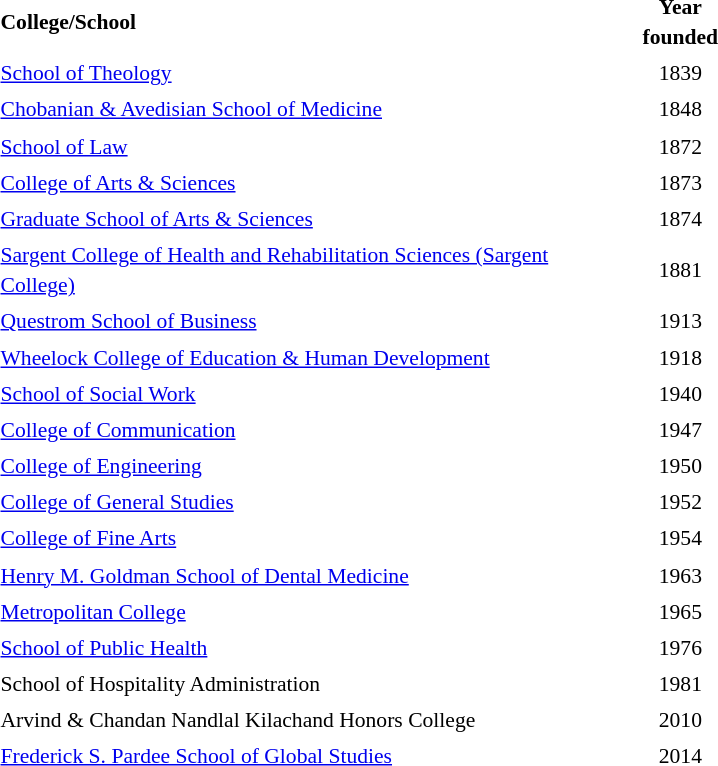<table class="toccolours" style="float:right; margin-left:1em; font-size:90%; line-height:1.4em; width:500px;">
<tr>
<td><strong>College/School</strong></td>
<td style="text-align: center;"><strong>Year founded</strong></td>
</tr>
<tr>
<td><a href='#'>School of Theology</a></td>
<td style="text-align: center;">1839</td>
</tr>
<tr>
<td><a href='#'>Chobanian & Avedisian School of Medicine</a></td>
<td style="text-align: center;">1848</td>
</tr>
<tr>
<td><a href='#'>School of Law</a></td>
<td style="text-align: center;">1872</td>
</tr>
<tr>
<td><a href='#'>College of Arts & Sciences</a></td>
<td style="text-align: center;">1873</td>
</tr>
<tr>
<td><a href='#'>Graduate School of Arts & Sciences</a></td>
<td style="text-align: center;">1874</td>
</tr>
<tr>
<td><a href='#'>Sargent College of Health and Rehabilitation Sciences (Sargent College)</a></td>
<td style="text-align: center;">1881</td>
</tr>
<tr>
<td><a href='#'>Questrom School of Business</a></td>
<td style="text-align: center;">1913</td>
</tr>
<tr>
<td><a href='#'>Wheelock College of Education & Human Development</a></td>
<td style="text-align: center;">1918</td>
</tr>
<tr>
<td><a href='#'>School of Social Work</a></td>
<td style="text-align: center;">1940</td>
</tr>
<tr>
<td><a href='#'>College of Communication</a></td>
<td style="text-align: center;">1947</td>
</tr>
<tr>
<td><a href='#'>College of Engineering</a></td>
<td style="text-align: center;">1950</td>
</tr>
<tr>
<td><a href='#'>College of General Studies</a></td>
<td style="text-align: center;">1952</td>
</tr>
<tr>
<td><a href='#'>College of Fine Arts</a></td>
<td style="text-align: center;">1954</td>
</tr>
<tr>
<td><a href='#'>Henry M. Goldman School of Dental Medicine</a></td>
<td style="text-align: center;">1963</td>
</tr>
<tr>
<td><a href='#'>Metropolitan College</a></td>
<td style="text-align: center;">1965</td>
</tr>
<tr>
<td><a href='#'>School of Public Health</a></td>
<td style="text-align: center;">1976</td>
</tr>
<tr>
<td>School of Hospitality Administration</td>
<td style="text-align: center;">1981</td>
</tr>
<tr>
<td>Arvind & Chandan Nandlal Kilachand Honors College</td>
<td style="text-align: center;">2010</td>
</tr>
<tr>
<td><a href='#'>Frederick S. Pardee School of Global Studies</a></td>
<td style="text-align: center;">2014</td>
</tr>
</table>
